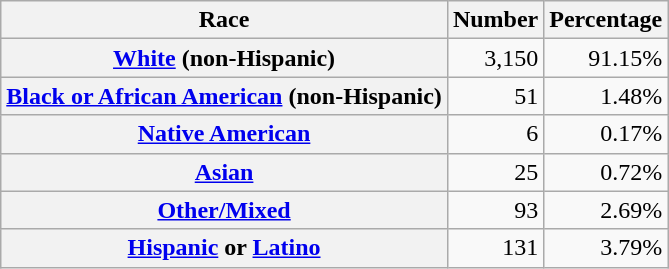<table class="wikitable" style="text-align:right">
<tr>
<th scope="col">Race</th>
<th scope="col">Number</th>
<th scope="col">Percentage</th>
</tr>
<tr>
<th scope="row"><a href='#'>White</a> (non-Hispanic)</th>
<td>3,150</td>
<td>91.15%</td>
</tr>
<tr>
<th scope="row"><a href='#'>Black or African American</a> (non-Hispanic)</th>
<td>51</td>
<td>1.48%</td>
</tr>
<tr>
<th scope="row"><a href='#'>Native American</a></th>
<td>6</td>
<td>0.17%</td>
</tr>
<tr>
<th scope="row"><a href='#'>Asian</a></th>
<td>25</td>
<td>0.72%</td>
</tr>
<tr>
<th scope="row"><a href='#'>Other/Mixed</a></th>
<td>93</td>
<td>2.69%</td>
</tr>
<tr>
<th scope="row"><a href='#'>Hispanic</a> or <a href='#'>Latino</a></th>
<td>131</td>
<td>3.79%</td>
</tr>
</table>
